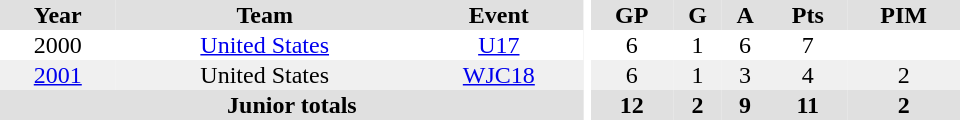<table border="0" cellpadding="1" cellspacing="0" ID="Table3" style="text-align:center; width:40em">
<tr ALIGN="center" bgcolor="#e0e0e0">
<th>Year</th>
<th>Team</th>
<th>Event</th>
<th rowspan="99" bgcolor="#ffffff"></th>
<th>GP</th>
<th>G</th>
<th>A</th>
<th>Pts</th>
<th>PIM</th>
</tr>
<tr>
<td>2000</td>
<td><a href='#'>United States</a></td>
<td><a href='#'>U17</a></td>
<td>6</td>
<td>1</td>
<td>6</td>
<td>7</td>
<td></td>
</tr>
<tr bgcolor="#f0f0f0">
<td><a href='#'>2001</a></td>
<td>United States</td>
<td><a href='#'>WJC18</a></td>
<td>6</td>
<td>1</td>
<td>3</td>
<td>4</td>
<td>2</td>
</tr>
<tr bgcolor="#e0e0e0">
<th colspan="3">Junior totals</th>
<th>12</th>
<th>2</th>
<th>9</th>
<th>11</th>
<th>2</th>
</tr>
</table>
